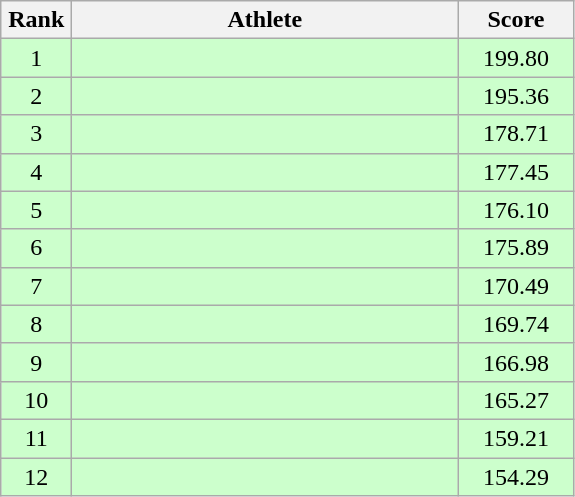<table class=wikitable style="text-align:center">
<tr>
<th width=40>Rank</th>
<th width=250>Athlete</th>
<th width=70>Score</th>
</tr>
<tr bgcolor="ccffcc">
<td>1</td>
<td align=left></td>
<td>199.80</td>
</tr>
<tr bgcolor="ccffcc">
<td>2</td>
<td align=left></td>
<td>195.36</td>
</tr>
<tr bgcolor="ccffcc">
<td>3</td>
<td align=left></td>
<td>178.71</td>
</tr>
<tr bgcolor="ccffcc">
<td>4</td>
<td align=left></td>
<td>177.45</td>
</tr>
<tr bgcolor="ccffcc">
<td>5</td>
<td align=left></td>
<td>176.10</td>
</tr>
<tr bgcolor="ccffcc">
<td>6</td>
<td align=left></td>
<td>175.89</td>
</tr>
<tr bgcolor="ccffcc">
<td>7</td>
<td align=left></td>
<td>170.49</td>
</tr>
<tr bgcolor="ccffcc">
<td>8</td>
<td align=left></td>
<td>169.74</td>
</tr>
<tr bgcolor="ccffcc">
<td>9</td>
<td align=left></td>
<td>166.98</td>
</tr>
<tr bgcolor="ccffcc">
<td>10</td>
<td align=left></td>
<td>165.27</td>
</tr>
<tr bgcolor="ccffcc">
<td>11</td>
<td align=left></td>
<td>159.21</td>
</tr>
<tr bgcolor="ccffcc">
<td>12</td>
<td align=left></td>
<td>154.29</td>
</tr>
</table>
